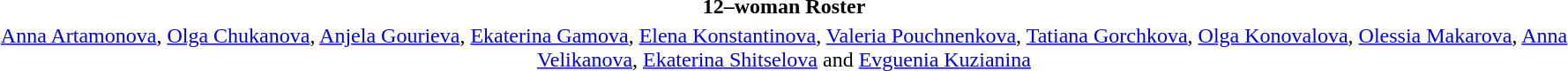<table style="text-align: center; margin-top: 2em; margin-left: auto; margin-right: auto">
<tr>
<td><strong>12–woman Roster</strong></td>
</tr>
<tr>
<td><a href='#'>Anna Artamonova</a>, <a href='#'>Olga Chukanova</a>,  <a href='#'>Anjela Gourieva</a>, <a href='#'>Ekaterina Gamova</a>, <a href='#'>Elena Konstantinova</a>, <a href='#'>Valeria Pouchnenkova</a>, <a href='#'>Tatiana Gorchkova</a>, <a href='#'>Olga Konovalova</a>, <a href='#'>Olessia Makarova</a>, <a href='#'>Anna Velikanova</a>, <a href='#'>Ekaterina Shitselova</a> and <a href='#'>Evguenia Kuzianina</a></td>
<td></td>
</tr>
</table>
